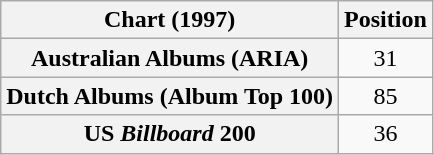<table class="wikitable sortable plainrowheaders" style="text-align:center">
<tr>
<th scope="col">Chart (1997)</th>
<th scope="col">Position</th>
</tr>
<tr>
<th scope="row">Australian Albums (ARIA)</th>
<td>31</td>
</tr>
<tr>
<th scope="row">Dutch Albums (Album Top 100)</th>
<td>85</td>
</tr>
<tr>
<th scope="row">US <em>Billboard</em> 200</th>
<td>36</td>
</tr>
</table>
